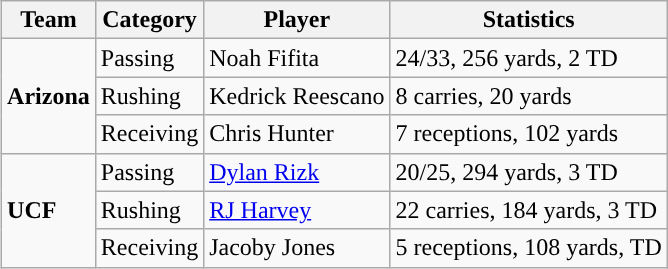<table class="wikitable" style="float: right;">
<tr>
<th>Team</th>
<th>Category</th>
<th>Player</th>
<th>Statistics</th>
</tr>
<tr>
<td rowspan=3><strong>Arizona</strong></td>
<td>Passing</td>
<td>Noah Fifita</td>
<td>24/33, 256 yards, 2 TD</td>
</tr>
<tr>
<td>Rushing</td>
<td>Kedrick Reescano</td>
<td>8 carries, 20 yards</td>
</tr>
<tr>
<td>Receiving</td>
<td>Chris Hunter</td>
<td>7 receptions, 102 yards</td>
</tr>
<tr>
<td rowspan=3><strong>UCF</strong></td>
<td>Passing</td>
<td><a href='#'>Dylan Rizk</a></td>
<td>20/25, 294 yards, 3 TD</td>
</tr>
<tr>
<td>Rushing</td>
<td><a href='#'>RJ Harvey</a></td>
<td>22 carries, 184 yards, 3 TD</td>
</tr>
<tr>
<td>Receiving</td>
<td>Jacoby Jones</td>
<td>5 receptions, 108 yards, TD</td>
</tr>
</table>
